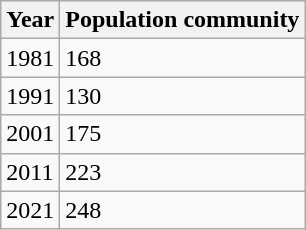<table class="wikitable">
<tr>
<th>Year</th>
<th>Population community</th>
</tr>
<tr>
<td>1981</td>
<td>168</td>
</tr>
<tr>
<td>1991</td>
<td>130</td>
</tr>
<tr>
<td>2001</td>
<td>175</td>
</tr>
<tr>
<td>2011</td>
<td>223</td>
</tr>
<tr>
<td>2021</td>
<td>248</td>
</tr>
</table>
